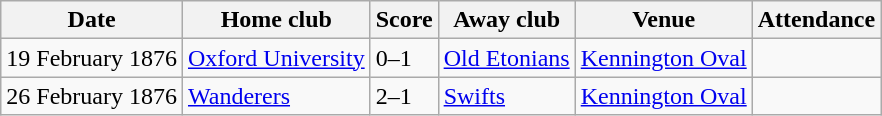<table class="wikitable">
<tr>
<th>Date</th>
<th>Home club</th>
<th>Score</th>
<th>Away club</th>
<th>Venue</th>
<th>Attendance</th>
</tr>
<tr>
<td>19 February 1876</td>
<td><a href='#'>Oxford University</a></td>
<td>0–1</td>
<td><a href='#'>Old Etonians</a></td>
<td><a href='#'>Kennington Oval</a></td>
<td></td>
</tr>
<tr>
<td>26 February 1876</td>
<td><a href='#'>Wanderers</a></td>
<td>2–1</td>
<td><a href='#'>Swifts</a></td>
<td><a href='#'>Kennington Oval</a></td>
<td></td>
</tr>
</table>
